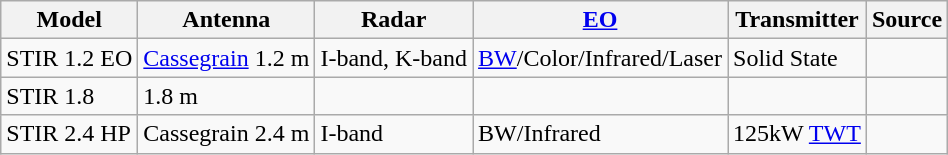<table class="wikitable">
<tr>
<th>Model</th>
<th>Antenna</th>
<th>Radar</th>
<th><a href='#'>EO</a></th>
<th>Transmitter</th>
<th>Source</th>
</tr>
<tr>
<td>STIR 1.2 EO</td>
<td><a href='#'> Cassegrain</a> 1.2 m</td>
<td>I-band, K-band</td>
<td><a href='#'>BW</a>/Color/Infrared/Laser</td>
<td>Solid State</td>
<td></td>
</tr>
<tr>
<td>STIR 1.8</td>
<td>1.8 m</td>
<td></td>
<td></td>
<td></td>
<td></td>
</tr>
<tr>
<td>STIR 2.4 HP</td>
<td>Cassegrain 2.4 m</td>
<td>I-band</td>
<td>BW/Infrared</td>
<td>125kW <a href='#'>TWT</a></td>
<td></td>
</tr>
</table>
